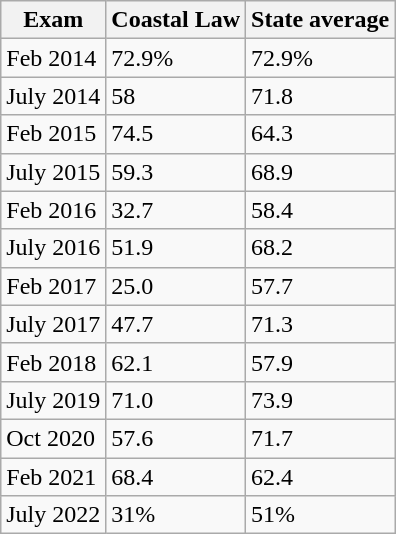<table class="wikitable">
<tr>
<th>Exam</th>
<th>Coastal Law</th>
<th>State average</th>
</tr>
<tr>
<td>Feb 2014</td>
<td>72.9%</td>
<td>72.9%</td>
</tr>
<tr>
<td>July 2014</td>
<td>58</td>
<td>71.8</td>
</tr>
<tr>
<td>Feb 2015</td>
<td>74.5</td>
<td>64.3</td>
</tr>
<tr>
<td>July 2015</td>
<td>59.3</td>
<td>68.9</td>
</tr>
<tr>
<td>Feb 2016</td>
<td>32.7</td>
<td>58.4</td>
</tr>
<tr>
<td>July 2016</td>
<td>51.9</td>
<td>68.2</td>
</tr>
<tr>
<td>Feb 2017</td>
<td>25.0</td>
<td>57.7</td>
</tr>
<tr>
<td>July 2017</td>
<td>47.7</td>
<td>71.3</td>
</tr>
<tr>
<td>Feb 2018</td>
<td>62.1</td>
<td>57.9</td>
</tr>
<tr>
<td>July 2019</td>
<td>71.0</td>
<td>73.9</td>
</tr>
<tr>
<td>Oct 2020</td>
<td>57.6</td>
<td>71.7</td>
</tr>
<tr>
<td>Feb 2021</td>
<td>68.4</td>
<td>62.4</td>
</tr>
<tr>
<td>July 2022</td>
<td>31%</td>
<td>51%</td>
</tr>
</table>
